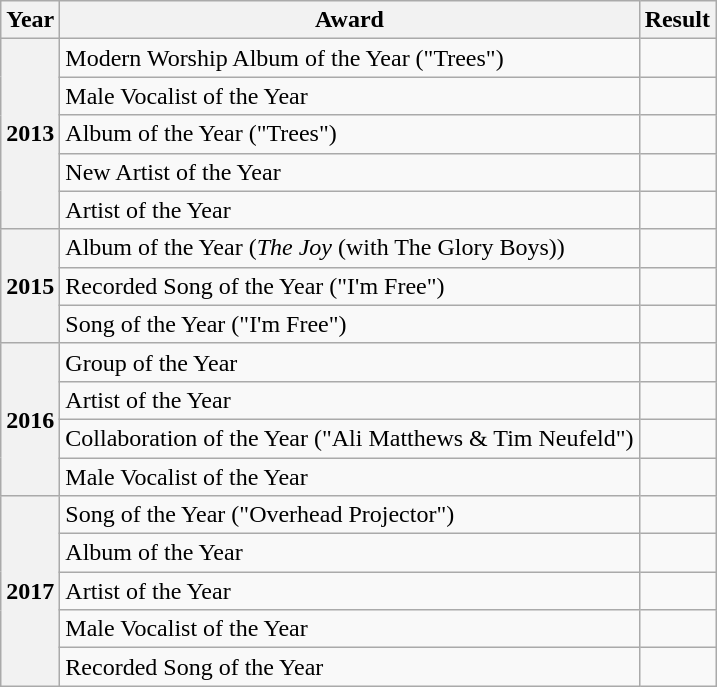<table class="wikitable">
<tr>
<th>Year</th>
<th>Award</th>
<th>Result</th>
</tr>
<tr>
<th rowspan="5">2013</th>
<td>Modern Worship Album of the Year ("Trees")</td>
<td></td>
</tr>
<tr>
<td>Male Vocalist of the Year</td>
<td></td>
</tr>
<tr>
<td>Album of the Year ("Trees")</td>
<td></td>
</tr>
<tr>
<td>New Artist of the Year</td>
<td></td>
</tr>
<tr>
<td>Artist of the Year</td>
<td></td>
</tr>
<tr>
<th rowspan="3">2015</th>
<td>Album of the Year (<em>The Joy</em> (with The Glory Boys))</td>
<td></td>
</tr>
<tr>
<td>Recorded Song of the Year ("I'm Free")</td>
<td></td>
</tr>
<tr>
<td>Song of the Year ("I'm Free")</td>
<td></td>
</tr>
<tr>
<th rowspan="4">2016</th>
<td>Group of the Year</td>
<td></td>
</tr>
<tr>
<td>Artist of the Year</td>
<td></td>
</tr>
<tr>
<td>Collaboration of the Year ("Ali Matthews & Tim Neufeld")</td>
<td></td>
</tr>
<tr>
<td>Male Vocalist of the Year</td>
<td></td>
</tr>
<tr>
<th rowspan="5">2017</th>
<td>Song of the Year ("Overhead Projector")</td>
<td></td>
</tr>
<tr>
<td>Album of the Year</td>
<td></td>
</tr>
<tr>
<td>Artist of the Year</td>
<td></td>
</tr>
<tr>
<td>Male Vocalist of the Year</td>
<td></td>
</tr>
<tr>
<td>Recorded Song of the Year</td>
<td></td>
</tr>
</table>
